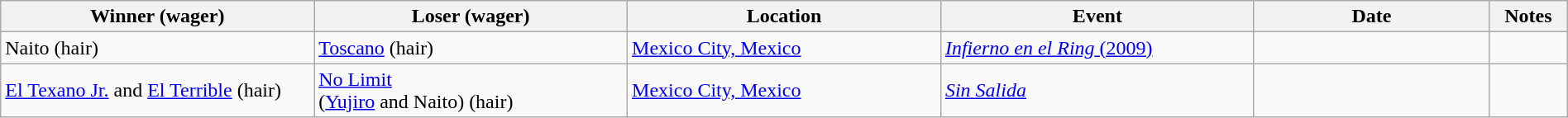<table class="wikitable" width=100%>
<tr>
<th width=20%>Winner (wager)</th>
<th width=20%>Loser (wager)</th>
<th width=20%>Location</th>
<th width=20%>Event</th>
<th width=15%>Date</th>
<th width=5%>Notes</th>
</tr>
<tr>
<td>Naito (hair)</td>
<td><a href='#'>Toscano</a> (hair)</td>
<td><a href='#'>Mexico City, Mexico</a></td>
<td><a href='#'><em>Infierno en el Ring</em> (2009)</a></td>
<td></td>
<td></td>
</tr>
<tr>
<td><a href='#'>El Texano Jr.</a> and <a href='#'>El Terrible</a> (hair)</td>
<td><a href='#'>No Limit</a><br>(<a href='#'>Yujiro</a> and Naito) (hair)</td>
<td><a href='#'>Mexico City, Mexico</a></td>
<td><em><a href='#'>Sin Salida</a></em></td>
<td></td>
<td></td>
</tr>
</table>
